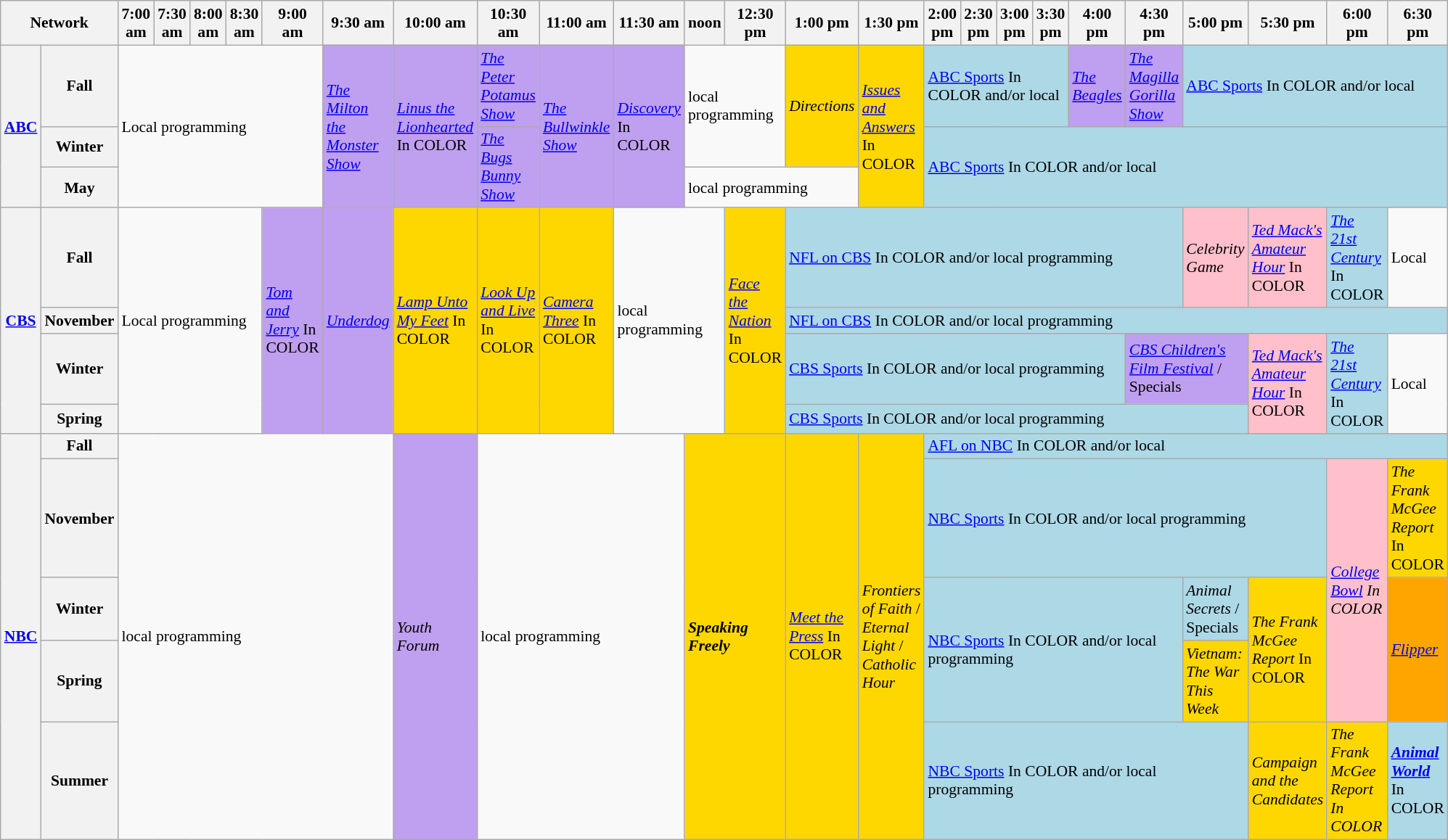<table class=wikitable style="font-size:90%">
<tr>
<th width="1.5%" bgcolor="#C0C0C0" colspan="2">Network</th>
<th width="13%" bgcolor="#C0C0C0">7:00 am</th>
<th width="14%" bgcolor="#C0C0C0">7:30 am</th>
<th width="13%" bgcolor="#C0C0C0">8:00 am</th>
<th width="14%" bgcolor="#C0C0C0">8:30 am</th>
<th width="13%" bgcolor="#C0C0C0">9:00 am</th>
<th width="14%" bgcolor="#C0C0C0">9:30 am</th>
<th width="13%" bgcolor="#C0C0C0">10:00 am</th>
<th width="14%" bgcolor="#C0C0C0">10:30 am</th>
<th width="13%" bgcolor="#C0C0C0">11:00 am</th>
<th width="14%" bgcolor="#C0C0C0">11:30 am</th>
<th width="13%" bgcolor="#C0C0C0">noon</th>
<th width="14%" bgcolor="#C0C0C0">12:30 pm</th>
<th width="13%" bgcolor="#C0C0C0">1:00 pm</th>
<th width="14%" bgcolor="#C0C0C0">1:30 pm</th>
<th width="13%" bgcolor="#C0C0C0">2:00 pm</th>
<th width="14%" bgcolor="#C0C0C0">2:30 pm</th>
<th width="13%" bgcolor="#C0C0C0">3:00 pm</th>
<th width="14%" bgcolor="#C0C0C0">3:30 pm</th>
<th width="13%" bgcolor="#C0C0C0">4:00 pm</th>
<th width="14%" bgcolor="#C0C0C0">4:30 pm</th>
<th width="13%" bgcolor="#C0C0C0">5:00 pm</th>
<th width="14%" bgcolor="#C0C0C0">5:30 pm</th>
<th width="13%" bgcolor="#C0C0C0">6:00 pm</th>
<th width="14%" bgcolor="#C0C0C0">6:30 pm</th>
</tr>
<tr>
<th bgcolor="#C0C0C0" rowspan=3><a href='#'>ABC</a></th>
<th bgcolor=#C0C0C0>Fall</th>
<td colspan="5"rowspan=3>Local programming</td>
<td bgcolor=bf9fef rowspan=3><em><a href='#'>The Milton the Monster Show</a></em> </td>
<td bgcolor=bf9fef rowspan=3><em><a href='#'>Linus the Lionhearted</a></em> In <span>C</span><span>O</span><span>L</span><span>O</span><span>R</span></td>
<td bgcolor=bf9fef><em><a href='#'>The Peter Potamus Show</a></em> </td>
<td bgcolor=bf9fef rowspan=3><em><a href='#'>The Bullwinkle Show</a></em> </td>
<td bgcolor=bf9fef rowspan=3><em><a href='#'>Discovery</a></em> In <span>C</span><span>O</span><span>L</span><span>O</span><span>R</span></td>
<td colspan="2" rowspan=2>local programming</td>
<td bgcolor="gold" rowspan=2><em>Directions</em></td>
<td bgcolor="gold" rowspan=3><em><a href='#'>Issues and Answers</a></em> In <span>C</span><span>O</span><span>L</span><span>O</span><span>R</span></td>
<td bgcolor="lightblue" colspan=4><a href='#'>ABC Sports</a> In <span>C</span><span>O</span><span>L</span><span>O</span><span>R</span> and/or local</td>
<td bgcolor="bf9fef"><em><a href='#'>The Beagles</a></em> </td>
<td bgcolor="bf9fef"><em><a href='#'>The Magilla Gorilla Show</a></em> </td>
<td bgcolor="lightblue" colspan=4><a href='#'>ABC Sports</a> In <span>C</span><span>O</span><span>L</span><span>O</span><span>R</span> and/or local</td>
</tr>
<tr>
<th bgcolor=#C0C0C0>Winter</th>
<td bgcolor="bf9fef" rowspan=2><em><a href='#'>The Bugs Bunny Show</a></em> </td>
<td bgcolor="lightblue" colspan=10 rowspan=2><a href='#'>ABC Sports</a> In <span>C</span><span>O</span><span>L</span><span>O</span><span>R</span> and/or local</td>
</tr>
<tr>
<th bgcolor=#C0C0C0>May</th>
<td colspan="3">local programming</td>
</tr>
<tr>
<th bgcolor="#C0C0C0" rowspan=4><a href='#'>CBS</a></th>
<th bgcolor=#C0C0C0>Fall</th>
<td colspan="4" rowspan=4>Local programming</td>
<td rowspan="4" bgcolor="bf9fef"><em><a href='#'>Tom and Jerry</a></em> In <span>C</span><span>O</span><span>L</span><span>O</span><span>R</span></td>
<td rowspan="4" bgcolor="bf9fef"><em><a href='#'>Underdog</a></em> </td>
<td bgcolor=gold rowspan=4><em><a href='#'>Lamp Unto My Feet</a></em> In <span>C</span><span>O</span><span>L</span><span>O</span><span>R</span></td>
<td bgcolor="gold" rowspan=4><em><a href='#'>Look Up and Live</a></em> In <span>C</span><span>O</span><span>L</span><span>O</span><span>R</span></td>
<td bgcolor="gold" rowspan=4><em><a href='#'>Camera Three</a></em> In <span>C</span><span>O</span><span>L</span><span>O</span><span>R</span></td>
<td colspan=2 rowspan=4>local programming</td>
<td bgcolor="gold" rowspan=4><em><a href='#'>Face the Nation</a></em> In <span>C</span><span>O</span><span>L</span><span>O</span><span>R</span></td>
<td bgcolor="lightblue" colspan=8><a href='#'>NFL on CBS</a> In <span>C</span><span>O</span><span>L</span><span>O</span><span>R</span> and/or local programming</td>
<td bgcolor="pink"><em>Celebrity Game</em></td>
<td bgcolor="pink"><em><a href='#'>Ted Mack's Amateur Hour</a></em> In <span>C</span><span>O</span><span>L</span><span>O</span><span>R</span></td>
<td bgcolor="lightblue"><em><a href='#'>The 21st Century</a></em> In <span>C</span><span>O</span><span>L</span><span>O</span><span>R</span></td>
<td colspan=1>Local</td>
</tr>
<tr>
<th bgcolor=#C0C0C0>November</th>
<td bgcolor="lightblue" colspan=12><a href='#'>NFL on CBS</a> In <span>C</span><span>O</span><span>L</span><span>O</span><span>R</span> and/or local programming</td>
</tr>
<tr>
<th bgcolor=#C0C0C0>Winter</th>
<td bgcolor="lightblue" colspan=7><a href='#'>CBS Sports</a> In <span>C</span><span>O</span><span>L</span><span>O</span><span>R</span> and/or local programming</td>
<td bgcolor="bf9fef" colspan=2><em><a href='#'>CBS Children's Film Festival</a></em> / Specials</td>
<td bgcolor="pink" rowspan=2><em><a href='#'>Ted Mack's Amateur Hour</a></em> In <span>C</span><span>O</span><span>L</span><span>O</span><span>R</span></td>
<td bgcolor="lightblue" rowspan=2><em><a href='#'>The 21st Century</a></em> In <span>C</span><span>O</span><span>L</span><span>O</span><span>R</span></td>
<td colspan=1 rowspan=2>Local</td>
</tr>
<tr>
<th bgcolor=#C0C0C0>Spring</th>
<td bgcolor="lightblue" colspan=9><a href='#'>CBS Sports</a> In <span>C</span><span>O</span><span>L</span><span>O</span><span>R</span> and/or local programming</td>
</tr>
<tr>
<th bgcolor="#C0C0C0" rowspan=5><a href='#'>NBC</a></th>
<th bgcolor=#C0C0C0>Fall</th>
<td colspan="6" rowspan="5">local programming</td>
<td rowspan="5" bgcolor="bf9fef"><em>Youth Forum</em></td>
<td colspan="3" rowspan="5">local programming</td>
<td colspan="2" rowspan="5" bgcolor="gold"><strong><em>Speaking Freely</em></strong></td>
<td bgcolor="gold" rowspan=5><em><a href='#'>Meet the Press</a></em> In <span>C</span><span>O</span><span>L</span><span>O</span><span>R</span></td>
<td bgcolor="gold" rowspan=5><em>Frontiers of Faith</em> / <em>Eternal Light</em> / <em>Catholic Hour</em></td>
<td bgcolor=lightblue colspan=10><a href='#'>AFL on NBC</a> In <span>C</span><span>O</span><span>L</span><span>O</span><span>R</span> and/or local</td>
</tr>
<tr>
<th bgcolor=#C0C0C0>November</th>
<td bgcolor="lightblue" colspan=8><a href='#'>NBC Sports</a> In <span>C</span><span>O</span><span>L</span><span>O</span><span>R</span> and/or local programming</td>
<td bgcolor="pink" rowspan=3><em><a href='#'>College Bowl</a> In <span>C</span><span>O</span><span>L</span><span>O</span><span>R</span></em></td>
<td bgcolor=gold><em>The Frank McGee Report</em> In <span>C</span><span>O</span><span>L</span><span>O</span><span>R</span></td>
</tr>
<tr>
<th bgcolor=#C0C0C0>Winter</th>
<td bgcolor="lightblue" colspan=6 rowspan=2><a href='#'>NBC Sports</a> In <span>C</span><span>O</span><span>L</span><span>O</span><span>R</span> and/or local programming</td>
<td bgcolor="lightblue"><em>Animal Secrets</em> / Specials</td>
<td bgcolor="gold" rowspan=2><em>The Frank McGee Report</em> In <span>C</span><span>O</span><span>L</span><span>O</span><span>R</span></td>
<td bgcolor="orange" rowspan=2><em><a href='#'>Flipper</a> </em></td>
</tr>
<tr>
<th bgcolor=#C0C0C0>Spring</th>
<td bgcolor="gold"><em>Vietnam: The War This Week</em></td>
</tr>
<tr>
<th bgcolor=#C0C0C0>Summer</th>
<td bgcolor="lightblue" colspan=7 rowspan=2><a href='#'>NBC Sports</a> In <span>C</span><span>O</span><span>L</span><span>O</span><span>R</span> and/or local programming</td>
<td bgcolor="gold"><em>Campaign and the Candidates</em></td>
<td bgcolor="gold"><em>The Frank McGee Report In <span>C</span><span>O</span><span>L</span><span>O</span><span>R</span></em></td>
<td bgcolor="lightblue"><strong><em><a href='#'>Animal World</a></em></strong> In <span>C</span><span>O</span><span>L</span><span>O</span><span>R</span></td>
</tr>
</table>
